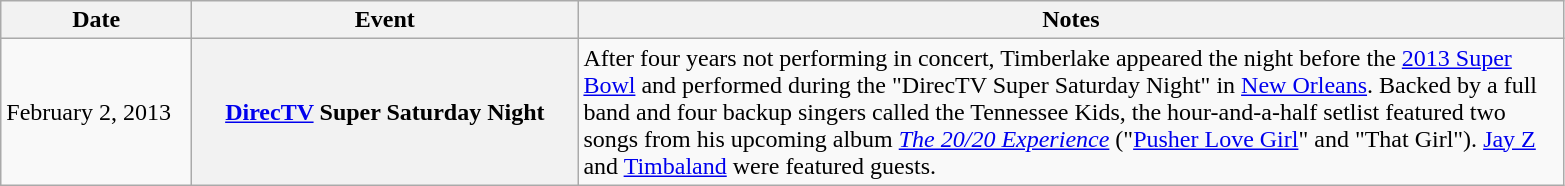<table class="wikitable sortable plainrowheaders">
<tr>
<th align="left" valign="top" width="120">Date</th>
<th align="left" valign="top" width="250">Event</th>
<th align="left" valign="top" width="650">Notes</th>
</tr>
<tr>
<td>February 2, 2013</td>
<th scope="row"><a href='#'>DirecTV</a> Super Saturday Night</th>
<td>After four years not performing in concert, Timberlake appeared the night before the <a href='#'>2013 Super Bowl</a> and performed during the "DirecTV Super Saturday Night" in <a href='#'>New Orleans</a>. Backed by a full band and four backup singers called the Tennessee Kids, the hour-and-a-half setlist featured two songs from his upcoming album <em><a href='#'>The 20/20 Experience</a></em> ("<a href='#'>Pusher Love Girl</a>" and "That Girl"). <a href='#'>Jay Z</a> and <a href='#'>Timbaland</a> were featured guests.</td>
</tr>
</table>
